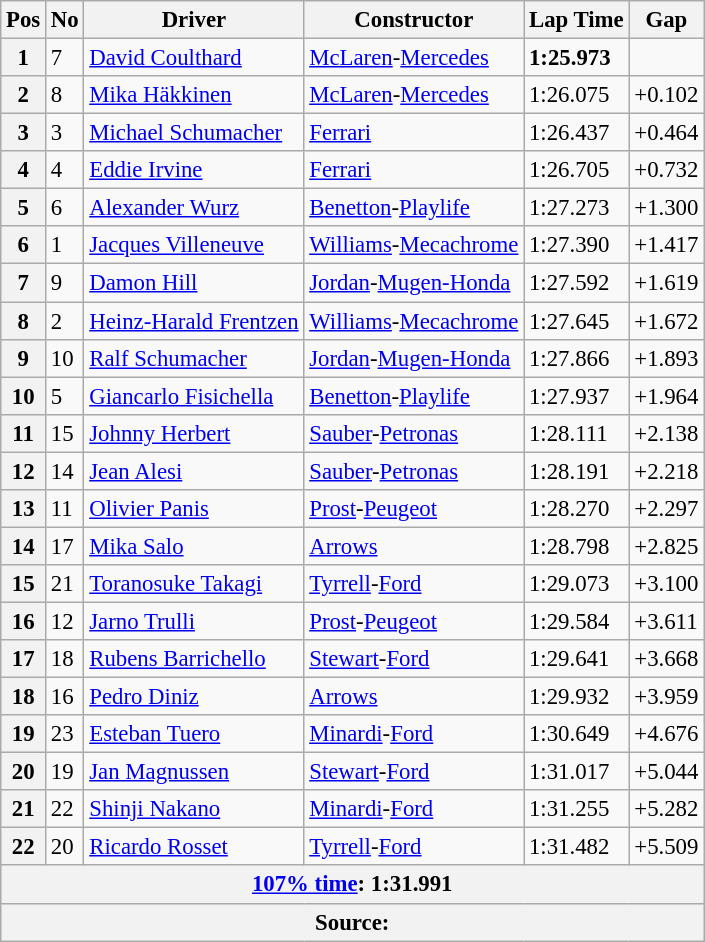<table class="wikitable" style="font-size: 95%;">
<tr>
<th>Pos</th>
<th>No</th>
<th>Driver</th>
<th>Constructor</th>
<th>Lap Time</th>
<th>Gap</th>
</tr>
<tr>
<th>1</th>
<td>7</td>
<td> <a href='#'>David Coulthard</a></td>
<td><a href='#'>McLaren</a>-<a href='#'>Mercedes</a></td>
<td><strong>1:25.973</strong></td>
<td></td>
</tr>
<tr>
<th>2</th>
<td>8</td>
<td> <a href='#'>Mika Häkkinen</a></td>
<td><a href='#'>McLaren</a>-<a href='#'>Mercedes</a></td>
<td>1:26.075</td>
<td>+0.102</td>
</tr>
<tr>
<th>3</th>
<td>3</td>
<td> <a href='#'>Michael Schumacher</a></td>
<td><a href='#'>Ferrari</a></td>
<td>1:26.437</td>
<td>+0.464</td>
</tr>
<tr>
<th>4</th>
<td>4</td>
<td> <a href='#'>Eddie Irvine</a></td>
<td><a href='#'>Ferrari</a></td>
<td>1:26.705</td>
<td>+0.732</td>
</tr>
<tr>
<th>5</th>
<td>6</td>
<td> <a href='#'>Alexander Wurz</a></td>
<td><a href='#'>Benetton</a>-<a href='#'>Playlife</a></td>
<td>1:27.273</td>
<td>+1.300</td>
</tr>
<tr>
<th>6</th>
<td>1</td>
<td> <a href='#'>Jacques Villeneuve</a></td>
<td><a href='#'>Williams</a>-<a href='#'>Mecachrome</a></td>
<td>1:27.390</td>
<td>+1.417</td>
</tr>
<tr>
<th>7</th>
<td>9</td>
<td> <a href='#'>Damon Hill</a></td>
<td><a href='#'>Jordan</a>-<a href='#'>Mugen-Honda</a></td>
<td>1:27.592</td>
<td>+1.619</td>
</tr>
<tr>
<th>8</th>
<td>2</td>
<td> <a href='#'>Heinz-Harald Frentzen</a></td>
<td><a href='#'>Williams</a>-<a href='#'>Mecachrome</a></td>
<td>1:27.645</td>
<td>+1.672</td>
</tr>
<tr>
<th>9</th>
<td>10</td>
<td> <a href='#'>Ralf Schumacher</a></td>
<td><a href='#'>Jordan</a>-<a href='#'>Mugen-Honda</a></td>
<td>1:27.866</td>
<td>+1.893</td>
</tr>
<tr>
<th>10</th>
<td>5</td>
<td> <a href='#'>Giancarlo Fisichella</a></td>
<td><a href='#'>Benetton</a>-<a href='#'>Playlife</a></td>
<td>1:27.937</td>
<td>+1.964</td>
</tr>
<tr>
<th>11</th>
<td>15</td>
<td> <a href='#'>Johnny Herbert</a></td>
<td><a href='#'>Sauber</a>-<a href='#'>Petronas</a></td>
<td>1:28.111</td>
<td>+2.138</td>
</tr>
<tr>
<th>12</th>
<td>14</td>
<td> <a href='#'>Jean Alesi</a></td>
<td><a href='#'>Sauber</a>-<a href='#'>Petronas</a></td>
<td>1:28.191</td>
<td>+2.218</td>
</tr>
<tr>
<th>13</th>
<td>11</td>
<td> <a href='#'>Olivier Panis</a></td>
<td><a href='#'>Prost</a>-<a href='#'>Peugeot</a></td>
<td>1:28.270</td>
<td>+2.297</td>
</tr>
<tr>
<th>14</th>
<td>17</td>
<td> <a href='#'>Mika Salo</a></td>
<td><a href='#'>Arrows</a></td>
<td>1:28.798</td>
<td>+2.825</td>
</tr>
<tr>
<th>15</th>
<td>21</td>
<td> <a href='#'>Toranosuke Takagi</a></td>
<td><a href='#'>Tyrrell</a>-<a href='#'>Ford</a></td>
<td>1:29.073</td>
<td>+3.100</td>
</tr>
<tr>
<th>16</th>
<td>12</td>
<td> <a href='#'>Jarno Trulli</a></td>
<td><a href='#'>Prost</a>-<a href='#'>Peugeot</a></td>
<td>1:29.584</td>
<td>+3.611</td>
</tr>
<tr>
<th>17</th>
<td>18</td>
<td> <a href='#'>Rubens Barrichello</a></td>
<td><a href='#'>Stewart</a>-<a href='#'>Ford</a></td>
<td>1:29.641</td>
<td>+3.668</td>
</tr>
<tr>
<th>18</th>
<td>16</td>
<td> <a href='#'>Pedro Diniz</a></td>
<td><a href='#'>Arrows</a></td>
<td>1:29.932</td>
<td>+3.959</td>
</tr>
<tr>
<th>19</th>
<td>23</td>
<td> <a href='#'>Esteban Tuero</a></td>
<td><a href='#'>Minardi</a>-<a href='#'>Ford</a></td>
<td>1:30.649</td>
<td>+4.676</td>
</tr>
<tr>
<th>20</th>
<td>19</td>
<td> <a href='#'>Jan Magnussen</a></td>
<td><a href='#'>Stewart</a>-<a href='#'>Ford</a></td>
<td>1:31.017</td>
<td>+5.044</td>
</tr>
<tr>
<th>21</th>
<td>22</td>
<td> <a href='#'>Shinji Nakano</a></td>
<td><a href='#'>Minardi</a>-<a href='#'>Ford</a></td>
<td>1:31.255</td>
<td>+5.282</td>
</tr>
<tr>
<th>22</th>
<td>20</td>
<td> <a href='#'>Ricardo Rosset</a></td>
<td><a href='#'>Tyrrell</a>-<a href='#'>Ford</a></td>
<td>1:31.482</td>
<td>+5.509</td>
</tr>
<tr>
<th colspan="6"><a href='#'>107% time</a>: 1:31.991</th>
</tr>
<tr>
<th colspan="6">Source:</th>
</tr>
</table>
